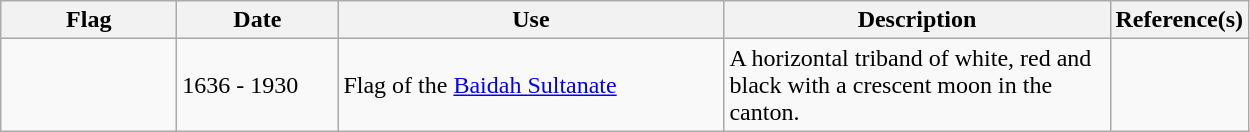<table class="wikitable">
<tr>
<th style="width:110px;">Flag</th>
<th style="width:100px;">Date</th>
<th style="width:250px;">Use</th>
<th style="width:250px;">Description</th>
<th>Reference(s)</th>
</tr>
<tr>
<td></td>
<td>1636 - 1930</td>
<td>Flag of the <a href='#'>Baidah Sultanate</a></td>
<td>A horizontal triband of white, red and black with a crescent moon in the canton.</td>
<td></td>
</tr>
</table>
